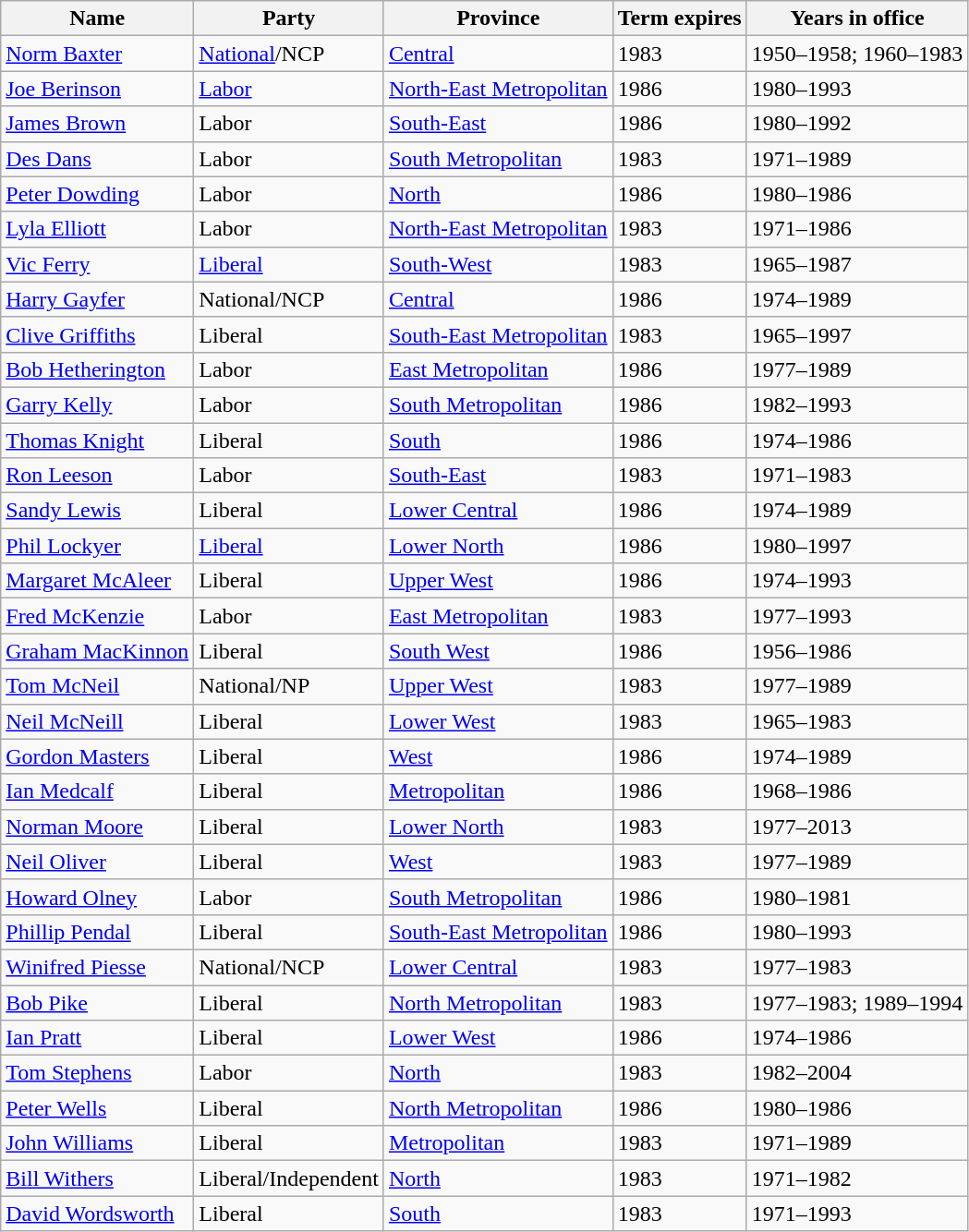<table class="wikitable sortable">
<tr>
<th><strong>Name</strong></th>
<th><strong>Party</strong></th>
<th><strong>Province</strong></th>
<th><strong>Term expires</strong></th>
<th><strong>Years in office</strong></th>
</tr>
<tr>
<td><a href='#'>Norm Baxter</a></td>
<td><a href='#'>National</a>/NCP</td>
<td><a href='#'>Central</a></td>
<td>1983</td>
<td>1950–1958; 1960–1983</td>
</tr>
<tr>
<td><a href='#'>Joe Berinson</a></td>
<td><a href='#'>Labor</a></td>
<td><a href='#'>North-East Metropolitan</a></td>
<td>1986</td>
<td>1980–1993</td>
</tr>
<tr>
<td><a href='#'>James Brown</a></td>
<td>Labor</td>
<td><a href='#'>South-East</a></td>
<td>1986</td>
<td>1980–1992</td>
</tr>
<tr>
<td><a href='#'>Des Dans</a></td>
<td>Labor</td>
<td><a href='#'>South Metropolitan</a></td>
<td>1983</td>
<td>1971–1989</td>
</tr>
<tr>
<td><a href='#'>Peter Dowding</a></td>
<td>Labor</td>
<td><a href='#'>North</a></td>
<td>1986</td>
<td>1980–1986</td>
</tr>
<tr>
<td><a href='#'>Lyla Elliott</a></td>
<td>Labor</td>
<td><a href='#'>North-East Metropolitan</a></td>
<td>1983</td>
<td>1971–1986</td>
</tr>
<tr>
<td><a href='#'>Vic Ferry</a></td>
<td><a href='#'>Liberal</a></td>
<td><a href='#'>South-West</a></td>
<td>1983</td>
<td>1965–1987</td>
</tr>
<tr>
<td><a href='#'>Harry Gayfer</a></td>
<td>National/NCP</td>
<td><a href='#'>Central</a></td>
<td>1986</td>
<td>1974–1989</td>
</tr>
<tr>
<td><a href='#'>Clive Griffiths</a></td>
<td>Liberal</td>
<td><a href='#'>South-East Metropolitan</a></td>
<td>1983</td>
<td>1965–1997</td>
</tr>
<tr>
<td><a href='#'>Bob Hetherington</a></td>
<td>Labor</td>
<td><a href='#'>East Metropolitan</a></td>
<td>1986</td>
<td>1977–1989</td>
</tr>
<tr>
<td><a href='#'>Garry Kelly</a></td>
<td>Labor</td>
<td><a href='#'>South Metropolitan</a></td>
<td>1986</td>
<td>1982–1993</td>
</tr>
<tr>
<td><a href='#'>Thomas Knight</a></td>
<td>Liberal</td>
<td><a href='#'>South</a></td>
<td>1986</td>
<td>1974–1986</td>
</tr>
<tr>
<td><a href='#'>Ron Leeson</a></td>
<td>Labor</td>
<td><a href='#'>South-East</a></td>
<td>1983</td>
<td>1971–1983</td>
</tr>
<tr>
<td><a href='#'>Sandy Lewis</a></td>
<td>Liberal</td>
<td><a href='#'>Lower Central</a></td>
<td>1986</td>
<td>1974–1989</td>
</tr>
<tr>
<td><a href='#'>Phil Lockyer</a></td>
<td><a href='#'>Liberal</a></td>
<td><a href='#'>Lower North</a></td>
<td>1986</td>
<td>1980–1997</td>
</tr>
<tr>
<td><a href='#'>Margaret McAleer</a></td>
<td>Liberal</td>
<td><a href='#'>Upper West</a></td>
<td>1986</td>
<td>1974–1993</td>
</tr>
<tr>
<td><a href='#'>Fred McKenzie</a></td>
<td>Labor</td>
<td><a href='#'>East Metropolitan</a></td>
<td>1983</td>
<td>1977–1993</td>
</tr>
<tr>
<td><a href='#'>Graham MacKinnon</a></td>
<td>Liberal</td>
<td><a href='#'>South West</a></td>
<td>1986</td>
<td>1956–1986</td>
</tr>
<tr>
<td><a href='#'>Tom McNeil</a></td>
<td>National/NP</td>
<td><a href='#'>Upper West</a></td>
<td>1983</td>
<td>1977–1989</td>
</tr>
<tr>
<td><a href='#'>Neil McNeill</a></td>
<td>Liberal</td>
<td><a href='#'>Lower West</a></td>
<td>1983</td>
<td>1965–1983</td>
</tr>
<tr>
<td><a href='#'>Gordon Masters</a></td>
<td>Liberal</td>
<td><a href='#'>West</a></td>
<td>1986</td>
<td>1974–1989</td>
</tr>
<tr>
<td><a href='#'>Ian Medcalf</a></td>
<td>Liberal</td>
<td><a href='#'>Metropolitan</a></td>
<td>1986</td>
<td>1968–1986</td>
</tr>
<tr>
<td><a href='#'>Norman Moore</a></td>
<td>Liberal</td>
<td><a href='#'>Lower North</a></td>
<td>1983</td>
<td>1977–2013</td>
</tr>
<tr>
<td><a href='#'>Neil Oliver</a></td>
<td>Liberal</td>
<td><a href='#'>West</a></td>
<td>1983</td>
<td>1977–1989</td>
</tr>
<tr>
<td><a href='#'>Howard Olney</a></td>
<td>Labor</td>
<td><a href='#'>South Metropolitan</a></td>
<td>1986</td>
<td>1980–1981</td>
</tr>
<tr>
<td><a href='#'>Phillip Pendal</a></td>
<td>Liberal</td>
<td><a href='#'>South-East Metropolitan</a></td>
<td>1986</td>
<td>1980–1993</td>
</tr>
<tr>
<td><a href='#'>Winifred Piesse</a></td>
<td>National/NCP</td>
<td><a href='#'>Lower Central</a></td>
<td>1983</td>
<td>1977–1983</td>
</tr>
<tr>
<td><a href='#'>Bob Pike</a></td>
<td>Liberal</td>
<td><a href='#'>North Metropolitan</a></td>
<td>1983</td>
<td>1977–1983; 1989–1994</td>
</tr>
<tr>
<td><a href='#'>Ian Pratt</a></td>
<td>Liberal</td>
<td><a href='#'>Lower West</a></td>
<td>1986</td>
<td>1974–1986</td>
</tr>
<tr>
<td><a href='#'>Tom Stephens</a></td>
<td>Labor</td>
<td><a href='#'>North</a></td>
<td>1983</td>
<td>1982–2004</td>
</tr>
<tr>
<td><a href='#'>Peter Wells</a></td>
<td>Liberal</td>
<td><a href='#'>North Metropolitan</a></td>
<td>1986</td>
<td>1980–1986</td>
</tr>
<tr>
<td><a href='#'>John Williams</a></td>
<td>Liberal</td>
<td><a href='#'>Metropolitan</a></td>
<td>1983</td>
<td>1971–1989</td>
</tr>
<tr>
<td><a href='#'>Bill Withers</a></td>
<td>Liberal/Independent</td>
<td><a href='#'>North</a></td>
<td>1983</td>
<td>1971–1982</td>
</tr>
<tr>
<td><a href='#'>David Wordsworth</a></td>
<td>Liberal</td>
<td><a href='#'>South</a></td>
<td>1983</td>
<td>1971–1993</td>
</tr>
</table>
